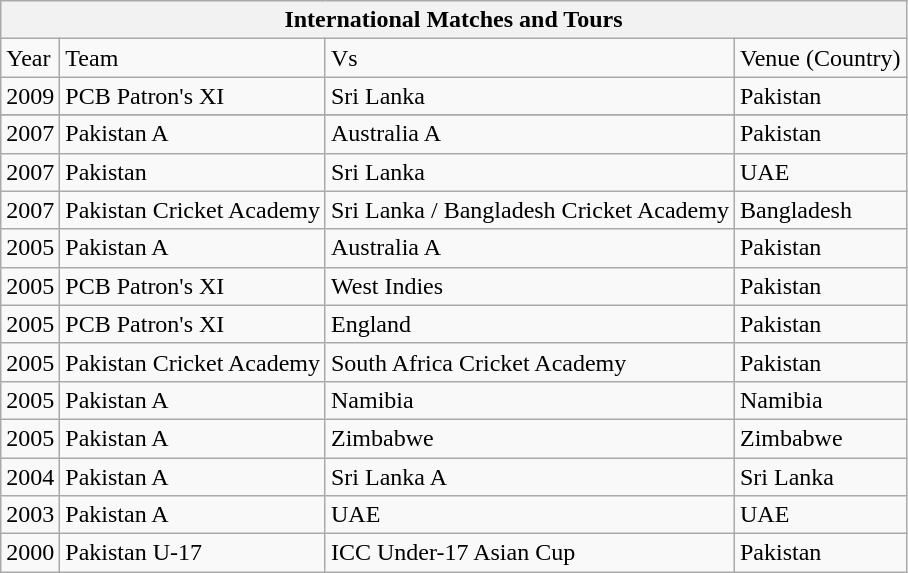<table class="wikitable mw-collapsible">
<tr>
<th colspan="4">International Matches and Tours</th>
</tr>
<tr>
<td>Year</td>
<td>Team</td>
<td>Vs</td>
<td>Venue (Country)</td>
</tr>
<tr>
<td>2009</td>
<td>PCB Patron's XI</td>
<td>Sri Lanka</td>
<td>Pakistan</td>
</tr>
<tr>
</tr>
<tr>
<td>2007</td>
<td>Pakistan A</td>
<td>Australia A</td>
<td>Pakistan</td>
</tr>
<tr>
<td>2007</td>
<td>Pakistan</td>
<td>Sri Lanka</td>
<td>UAE</td>
</tr>
<tr>
<td>2007</td>
<td>Pakistan Cricket Academy</td>
<td>Sri Lanka / Bangladesh Cricket Academy</td>
<td>Bangladesh</td>
</tr>
<tr>
<td>2005</td>
<td>Pakistan A</td>
<td>Australia A</td>
<td>Pakistan</td>
</tr>
<tr>
<td>2005</td>
<td>PCB Patron's XI</td>
<td>West Indies</td>
<td>Pakistan</td>
</tr>
<tr>
<td>2005</td>
<td>PCB Patron's XI</td>
<td>England</td>
<td>Pakistan</td>
</tr>
<tr>
<td>2005</td>
<td>Pakistan Cricket Academy</td>
<td>South Africa Cricket Academy</td>
<td>Pakistan</td>
</tr>
<tr>
<td>2005</td>
<td>Pakistan A</td>
<td>Namibia</td>
<td>Namibia</td>
</tr>
<tr>
<td>2005</td>
<td>Pakistan A</td>
<td>Zimbabwe</td>
<td>Zimbabwe</td>
</tr>
<tr>
<td>2004</td>
<td>Pakistan A</td>
<td>Sri Lanka A</td>
<td>Sri Lanka</td>
</tr>
<tr>
<td>2003</td>
<td>Pakistan A</td>
<td>UAE</td>
<td>UAE</td>
</tr>
<tr>
<td>2000</td>
<td>Pakistan U-17</td>
<td>ICC Under-17 Asian Cup</td>
<td>Pakistan</td>
</tr>
</table>
